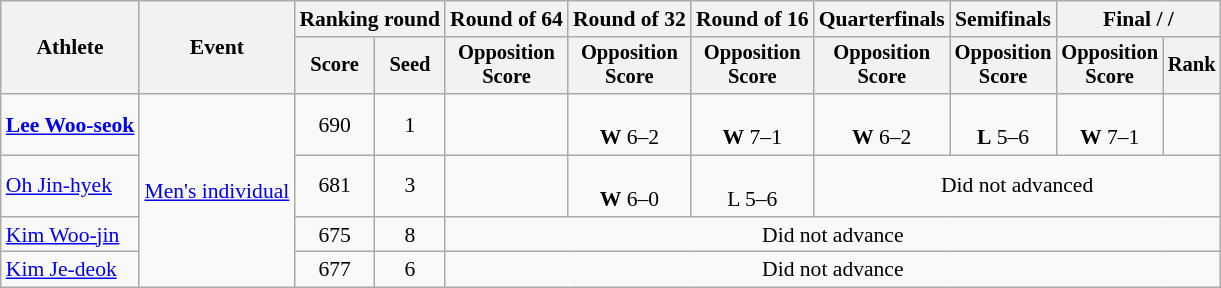<table class="wikitable" style="font-size:90%; text-align:center;">
<tr>
<th rowspan="2">Athlete</th>
<th rowspan="2">Event</th>
<th colspan="2">Ranking round</th>
<th>Round of 64</th>
<th>Round of 32</th>
<th>Round of 16</th>
<th>Quarterfinals</th>
<th>Semifinals</th>
<th colspan=2>Final /  / </th>
</tr>
<tr style=font-size:95%>
<th>Score</th>
<th>Seed</th>
<th>Opposition<br>Score</th>
<th>Opposition<br>Score</th>
<th>Opposition<br>Score</th>
<th>Opposition<br>Score</th>
<th>Opposition<br>Score</th>
<th>Opposition<br>Score</th>
<th>Rank</th>
</tr>
<tr>
<td align=left><strong><a href='#'>Lee Woo-seok</a></strong></td>
<td align=left rowspan=4><a href='#'>Men's individual</a></td>
<td>690</td>
<td>1 </td>
<td></td>
<td><br><strong>W</strong> 6–2</td>
<td><br><strong>W</strong> 7–1</td>
<td><br><strong>W</strong> 6–2</td>
<td><br><strong>L</strong> 5–6</td>
<td><br><strong>W</strong> 7–1</td>
<td></td>
</tr>
<tr>
<td align=left><a href='#'>Oh Jin-hyek</a></td>
<td>681</td>
<td>3 </td>
<td></td>
<td><br><strong>W</strong> 6–0</td>
<td><br>L 5–6</td>
<td colspan=4>Did not advanced</td>
</tr>
<tr>
<td align=left><a href='#'>Kim Woo-jin</a></td>
<td>675</td>
<td>8</td>
<td colspan="7">Did not advance</td>
</tr>
<tr>
<td align=left><a href='#'>Kim Je-deok</a></td>
<td>677</td>
<td>6</td>
<td colspan="7">Did not advance</td>
</tr>
</table>
